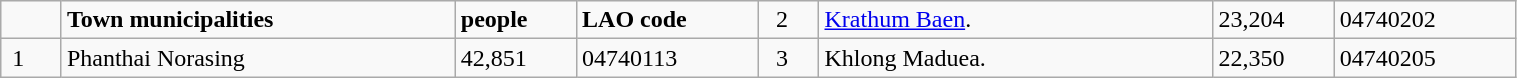<table class="wikitable" style="width:80%;">
<tr>
<td scope="col" style="width:4%;"> </td>
<td scope="col" style="width:26%;"><strong>Town municipalities</strong></td>
<td scope="col" style="width:8%;"><strong>people</strong></td>
<td scope="col" style="width:12%;"><strong>LAO code</strong></td>
<td scope="col" style="width:4%;">  2</td>
<td scope="col" style="width:26%;"><a href='#'>Krathum Baen</a>.</td>
<td scope="col" style="width:8%;">23,204</td>
<td scope="col" style="width:12%;">04740202</td>
</tr>
<tr>
<td scope="row"> 1</td>
<td>Phanthai Norasing</td>
<td>42,851</td>
<td>04740113</td>
<td>  3</td>
<td>Khlong Maduea.</td>
<td>22,350</td>
<td>04740205</td>
</tr>
</table>
